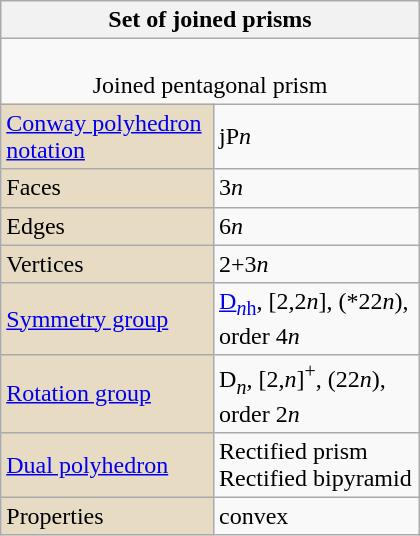<table class="wikitable" bgcolor="#ffffff" cellpadding="5" align="right" style="margin-left:10px" width="280">
<tr>
<th bgcolor=#e7dcc3 colspan=2>Set of joined prisms</th>
</tr>
<tr>
<td align=center colspan=2><br>Joined pentagonal prism</td>
</tr>
<tr>
<td bgcolor=#e7dcc3><a href='#'>Conway polyhedron notation</a></td>
<td>jP<em>n</em></td>
</tr>
<tr>
<td bgcolor=#e7dcc3>Faces</td>
<td>3<em>n</em></td>
</tr>
<tr>
<td bgcolor=#e7dcc3>Edges</td>
<td>6<em>n</em></td>
</tr>
<tr>
<td bgcolor=#e7dcc3>Vertices</td>
<td>2+3<em>n</em></td>
</tr>
<tr>
<td bgcolor=#e7dcc3><a href='#'>Symmetry group</a></td>
<td><a href='#'>D<sub><em>n</em>h</sub></a>, [2,2<em>n</em>], (*22<em>n</em>), order 4<em>n</em></td>
</tr>
<tr>
<td bgcolor=#e7dcc3><a href='#'>Rotation group</a></td>
<td>D<sub><em>n</em></sub>, [2,<em>n</em>]<sup>+</sup>, (22<em>n</em>), order 2<em>n</em></td>
</tr>
<tr>
<td bgcolor=#e7dcc3><a href='#'>Dual polyhedron</a></td>
<td>Rectified prism<br>Rectified bipyramid</td>
</tr>
<tr>
<td bgcolor=#e7dcc3>Properties</td>
<td>convex</td>
</tr>
</table>
